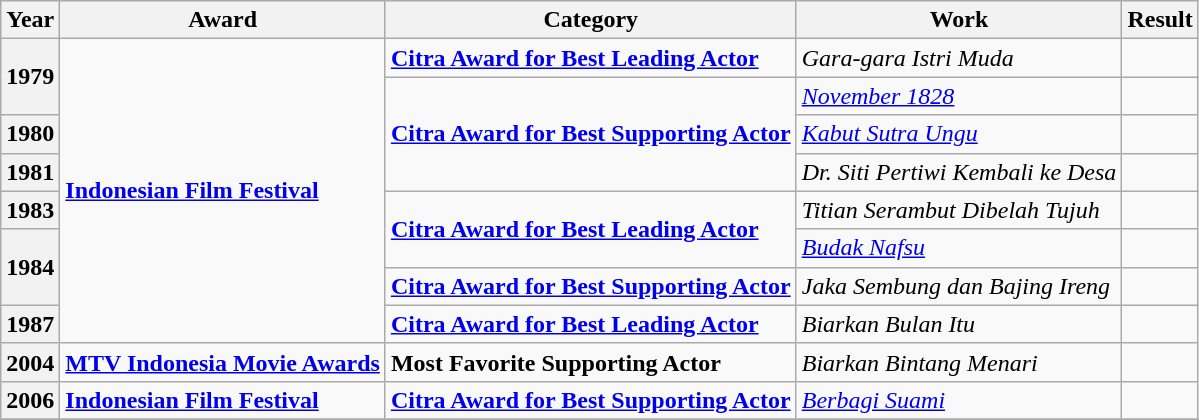<table class="wikitable sortable">
<tr>
<th>Year</th>
<th>Award</th>
<th>Category</th>
<th>Work</th>
<th>Result</th>
</tr>
<tr>
<th rowspan="2">1979</th>
<td rowspan="8"><strong><a href='#'>Indonesian Film Festival</a></strong></td>
<td><strong><a href='#'>Citra Award for Best Leading Actor</a></strong></td>
<td><em>Gara-gara Istri Muda</em></td>
<td></td>
</tr>
<tr>
<td rowspan="3"><strong><a href='#'>Citra Award for Best Supporting Actor</a></strong></td>
<td><em><a href='#'>November 1828</a></em></td>
<td></td>
</tr>
<tr>
<th>1980</th>
<td><em><a href='#'>Kabut Sutra Ungu</a></em></td>
<td></td>
</tr>
<tr>
<th>1981</th>
<td><em>Dr. Siti Pertiwi Kembali ke Desa</em></td>
<td></td>
</tr>
<tr>
<th>1983</th>
<td rowspan="2"><strong><a href='#'>Citra Award for Best Leading Actor</a></strong></td>
<td><em>Titian Serambut Dibelah Tujuh</em></td>
<td></td>
</tr>
<tr>
<th rowspan="2">1984</th>
<td><em><a href='#'>Budak Nafsu</a></em></td>
<td></td>
</tr>
<tr>
<td><strong><a href='#'>Citra Award for Best Supporting Actor</a></strong></td>
<td><em>Jaka Sembung dan Bajing Ireng</em></td>
<td></td>
</tr>
<tr>
<th>1987</th>
<td><strong><a href='#'>Citra Award for Best Leading Actor</a></strong></td>
<td><em>Biarkan Bulan Itu</em></td>
<td></td>
</tr>
<tr>
<th>2004</th>
<td><strong><a href='#'>MTV Indonesia Movie Awards</a></strong></td>
<td><strong>Most Favorite Supporting Actor</strong></td>
<td><em>Biarkan Bintang Menari</em></td>
<td></td>
</tr>
<tr>
<th>2006</th>
<td><strong><a href='#'>Indonesian Film Festival</a></strong></td>
<td><strong><a href='#'>Citra Award for Best Supporting Actor</a></strong></td>
<td><em><a href='#'>Berbagi Suami</a></em></td>
<td></td>
</tr>
<tr>
</tr>
</table>
